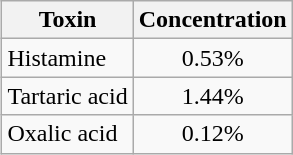<table class="wikitable" style="float: right; margin: 1em;">
<tr>
<th>Toxin</th>
<th>Concentration</th>
</tr>
<tr>
<td>Histamine</td>
<td align=center>0.53%</td>
</tr>
<tr>
<td>Tartaric acid</td>
<td align=center>1.44%</td>
</tr>
<tr>
<td>Oxalic acid</td>
<td align=center>0.12%</td>
</tr>
</table>
